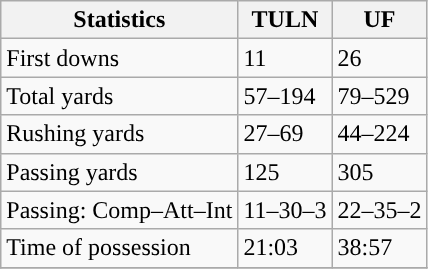<table class="wikitable" style="float: left;">
<tr>
<th>Statistics</th>
<th>TULN</th>
<th>UF</th>
</tr>
<tr>
<td>First downs</td>
<td>11</td>
<td>26</td>
</tr>
<tr>
<td>Total yards</td>
<td>57–194</td>
<td>79–529</td>
</tr>
<tr>
<td>Rushing yards</td>
<td>27–69</td>
<td>44–224</td>
</tr>
<tr>
<td>Passing yards</td>
<td>125</td>
<td>305</td>
</tr>
<tr>
<td>Passing: Comp–Att–Int</td>
<td>11–30–3</td>
<td>22–35–2</td>
</tr>
<tr>
<td>Time of possession</td>
<td>21:03</td>
<td>38:57</td>
</tr>
<tr>
</tr>
</table>
